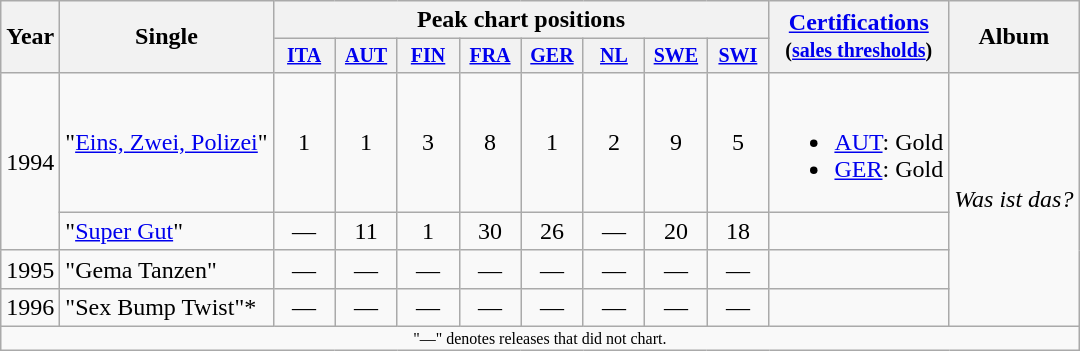<table class="wikitable" style="text-align:center;">
<tr>
<th rowspan="2">Year</th>
<th rowspan="2">Single</th>
<th colspan="8">Peak chart positions</th>
<th rowspan="2"><a href='#'>Certifications</a><br><small>(<a href='#'>sales thresholds</a>)</small></th>
<th rowspan="2">Album</th>
</tr>
<tr style="font-size:smaller;">
<th style="width:35px;"><a href='#'>ITA</a><br></th>
<th style="width:35px;"><a href='#'>AUT</a><br></th>
<th style="width:35px;"><a href='#'>FIN</a><br></th>
<th style="width:35px;"><a href='#'>FRA</a><br></th>
<th style="width:35px;"><a href='#'>GER</a><br></th>
<th style="width:35px;"><a href='#'>NL</a><br></th>
<th style="width:35px;"><a href='#'>SWE</a><br></th>
<th style="width:35px;"><a href='#'>SWI</a><br></th>
</tr>
<tr>
<td rowspan=2>1994</td>
<td style="text-align:left;">"<a href='#'>Eins, Zwei, Polizei</a>"</td>
<td>1</td>
<td>1</td>
<td>3</td>
<td>8</td>
<td>1</td>
<td>2</td>
<td>9</td>
<td>5</td>
<td><br><ul><li><a href='#'>AUT</a>: Gold</li><li><a href='#'>GER</a>: Gold</li></ul></td>
<td style="text-align:left;" rowspan="4"><em>Was ist das?</em></td>
</tr>
<tr>
<td style="text-align:left;">"<a href='#'>Super Gut</a>"</td>
<td>—</td>
<td>11</td>
<td>1</td>
<td>30</td>
<td>26</td>
<td>—</td>
<td>20</td>
<td>18</td>
<td></td>
</tr>
<tr>
<td>1995</td>
<td style="text-align:left;">"Gema Tanzen"</td>
<td>—</td>
<td>—</td>
<td>—</td>
<td>—</td>
<td>—</td>
<td>—</td>
<td>—</td>
<td>—</td>
<td></td>
</tr>
<tr>
<td>1996</td>
<td style="text-align:left;">"Sex Bump Twist"*</td>
<td>—</td>
<td>—</td>
<td>—</td>
<td>—</td>
<td>—</td>
<td>—</td>
<td>—</td>
<td>—</td>
<td></td>
</tr>
<tr>
<td colspan="15" style="font-size:8pt">"—" denotes releases that did not chart.</td>
</tr>
</table>
